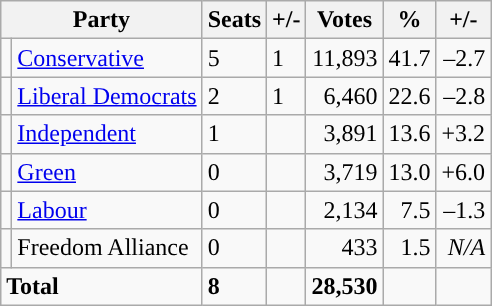<table class="wikitable sortable">
<tr>
<th colspan="2">Party</th>
<th>Seats</th>
<th>+/-</th>
<th>Votes</th>
<th>%</th>
<th>+/-</th>
</tr>
<tr>
<td style="background-color: "></td>
<td><a href='#'>Conservative</a></td>
<td>5</td>
<td> 1</td>
<td style="text-align:right;">11,893</td>
<td style="text-align:right;">41.7</td>
<td style="text-align:right;">–2.7</td>
</tr>
<tr>
<td style="background-color: "></td>
<td><a href='#'>Liberal Democrats</a></td>
<td>2</td>
<td> 1</td>
<td style="text-align:right;">6,460</td>
<td style="text-align:right;">22.6</td>
<td style="text-align:right;">–2.8</td>
</tr>
<tr>
<td style="background-color: "></td>
<td><a href='#'>Independent</a></td>
<td>1</td>
<td></td>
<td style="text-align:right;">3,891</td>
<td style="text-align:right;">13.6</td>
<td style="text-align:right;">+3.2</td>
</tr>
<tr>
<td style="background-color: "></td>
<td><a href='#'>Green</a></td>
<td>0</td>
<td></td>
<td style="text-align:right;">3,719</td>
<td style="text-align:right;">13.0</td>
<td style="text-align:right;">+6.0</td>
</tr>
<tr>
<td style="background-color: "></td>
<td><a href='#'>Labour</a></td>
<td>0</td>
<td></td>
<td style="text-align:right;">2,134</td>
<td style="text-align:right;">7.5</td>
<td style="text-align:right;">–1.3</td>
</tr>
<tr>
<td style="background-color: "></td>
<td>Freedom Alliance</td>
<td>0</td>
<td></td>
<td style="text-align:right;">433</td>
<td style="text-align:right;">1.5</td>
<td style="text-align:right;"><em>N/A</em></td>
</tr>
<tr>
<td colspan="2"><strong>Total</strong></td>
<td><strong>8</strong></td>
<td></td>
<td style="text-align:right;"><strong>28,530</strong></td>
<td style="text-align:right;"></td>
<td style="text-align:right;"></td>
</tr>
</table>
